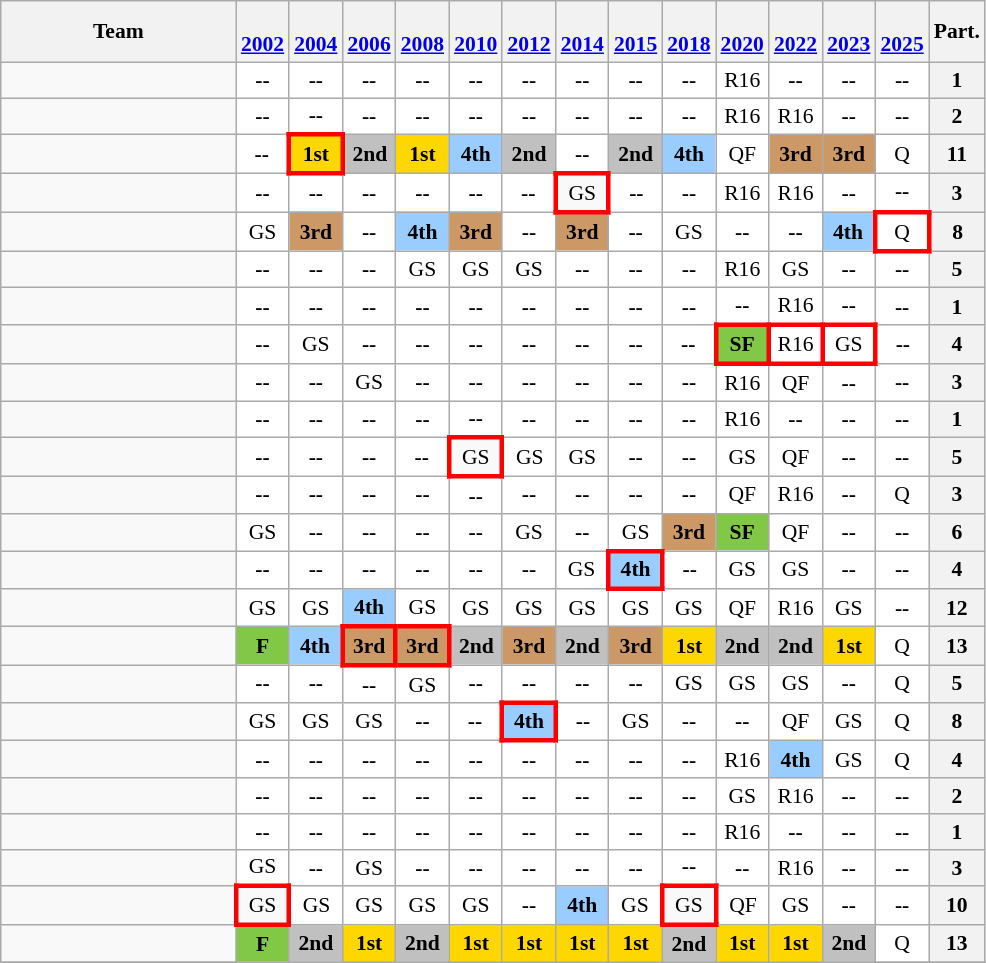<table class="wikitable" style="text-align:center; font-size:90%">
<tr>
<th width=150>Team</th>
<th><br><a href='#'>2002</a><br></th>
<th><br><a href='#'>2004</a><br></th>
<th><br><a href='#'>2006</a><br></th>
<th><br><a href='#'>2008</a><br></th>
<th><br><a href='#'>2010</a><br></th>
<th><br><a href='#'>2012</a><br></th>
<th><br><a href='#'>2014</a><br></th>
<th><br><a href='#'>2015</a><br></th>
<th><br><a href='#'>2018</a><br></th>
<th><br><a href='#'>2020</a><br></th>
<th><br><a href='#'>2022</a><br></th>
<th><br><a href='#'>2023</a><br></th>
<th><br><a href='#'>2025</a><br></th>
<th>Part.</th>
</tr>
<tr>
<td align=left></td>
<td bgcolor=#ffffff><strong>--</strong></td>
<td bgcolor=#ffffff><strong>--</strong></td>
<td bgcolor=#ffffff><strong>--</strong></td>
<td bgcolor=#ffffff><strong>--</strong></td>
<td bgcolor=#ffffff><strong>--</strong></td>
<td bgcolor=#ffffff><strong>--</strong></td>
<td bgcolor=#ffffff><strong>--</strong></td>
<td bgcolor=#ffffff><strong>--</strong></td>
<td bgcolor=#ffffff><strong>--</strong></td>
<td bgcolor=#ffffff>R16</td>
<td bgcolor=#ffffff><strong>--</strong></td>
<td bgcolor=#ffffff><strong>--</strong></td>
<td bgcolor=#ffffff><strong>--</strong></td>
<th>1</th>
</tr>
<tr>
<td align=left></td>
<td bgcolor=#ffffff><strong>--</strong></td>
<td bgcolor=#ffffff><strong>--</strong></td>
<td bgcolor=#ffffff><strong>--</strong></td>
<td bgcolor=#ffffff><strong>--</strong></td>
<td bgcolor=#ffffff><strong>--</strong></td>
<td bgcolor=#ffffff><strong>--</strong></td>
<td bgcolor=#ffffff><strong>--</strong></td>
<td bgcolor=#ffffff><strong>--</strong></td>
<td bgcolor=#ffffff><strong>--</strong></td>
<td bgcolor=#ffffff>R16</td>
<td bgcolor=#ffffff>R16</td>
<td bgcolor=#ffffff><strong>--</strong></td>
<td bgcolor=#ffffff><strong>--</strong></td>
<th>2</th>
</tr>
<tr>
<td align=left></td>
<td bgcolor=#ffffff><strong>--</strong></td>
<td style="border: 3px solid red" bgcolor=Gold><strong>1st</strong></td>
<td bgcolor=silver><strong>2nd</strong></td>
<td bgcolor=gold><strong>1st</strong></td>
<td bgcolor=#9acdff><strong>4th</strong></td>
<td bgcolor=silver><strong>2nd</strong></td>
<td bgcolor=#ffffff><strong>--</strong></td>
<td bgcolor=silver><strong>2nd</strong></td>
<td bgcolor=#9acdff><strong>4th</strong></td>
<td bgcolor=#ffffff>QF</td>
<td bgcolor=#cc9966><strong>3rd</strong></td>
<td bgcolor=#cc9966><strong>3rd</strong></td>
<td bgcolor=#ffffff>Q</td>
<th>11</th>
</tr>
<tr>
<td align=left></td>
<td bgcolor=#ffffff><strong>--</strong></td>
<td bgcolor=#ffffff><strong>--</strong></td>
<td bgcolor=#ffffff><strong>--</strong></td>
<td bgcolor=#ffffff><strong>--</strong></td>
<td bgcolor=#ffffff><strong>--</strong></td>
<td bgcolor=#ffffff><strong>--</strong></td>
<td style="border: 3px solid red">GS</td>
<td bgcolor=#ffffff><strong>--</strong></td>
<td bgcolor=#ffffff><strong>--</strong></td>
<td bgcolor=#ffffff>R16</td>
<td bgcolor=#ffffff>R16</td>
<td bgcolor=#ffffff><strong>--</strong></td>
<td bgcolor=#ffffff><strong>--</strong></td>
<th>3</th>
</tr>
<tr>
<td align=left></td>
<td bgcolor=#ffffff>GS</td>
<td bgcolor=#cc9966><strong>3rd</strong></td>
<td bgcolor=#ffffff><strong>--</strong></td>
<td bgcolor=#9acdff><strong>4th</strong></td>
<td bgcolor=#cc9966><strong>3rd</strong></td>
<td bgcolor=#ffffff><strong>--</strong></td>
<td bgcolor=#cc9966><strong>3rd</strong></td>
<td bgcolor=#ffffff><strong>--</strong></td>
<td bgcolor=#ffffff>GS</td>
<td bgcolor=#ffffff><strong>--</strong></td>
<td bgcolor=#ffffff><strong>--</strong></td>
<td bgcolor=#9acdff><strong>4th</strong></td>
<td style="border: 3px solid red" bgcolor=#ffffff>Q</td>
<th>8</th>
</tr>
<tr>
<td align=left></td>
<td bgcolor=#ffffff><strong>--</strong></td>
<td bgcolor=#ffffff><strong>--</strong></td>
<td bgcolor=#ffffff><strong>--</strong></td>
<td bgcolor=#ffffff>GS</td>
<td bgcolor=#ffffff>GS</td>
<td bgcolor=#ffffff>GS</td>
<td bgcolor=#ffffff><strong>--</strong></td>
<td bgcolor=#ffffff><strong>--</strong></td>
<td bgcolor=#ffffff><strong>--</strong></td>
<td bgcolor=#ffffff>R16</td>
<td bgcolor=#ffffff>GS</td>
<td bgcolor=#ffffff><strong>--</strong></td>
<td bgcolor=#ffffff><strong>--</strong></td>
<th>5</th>
</tr>
<tr>
<td align=left></td>
<td bgcolor=#ffffff><strong>--</strong></td>
<td bgcolor=#ffffff><strong>--</strong></td>
<td bgcolor=#ffffff><strong>--</strong></td>
<td bgcolor=#ffffff><strong>--</strong></td>
<td bgcolor=#ffffff><strong>--</strong></td>
<td bgcolor=#ffffff><strong>--</strong></td>
<td bgcolor=#ffffff><strong>--</strong></td>
<td bgcolor=#ffffff><strong>--</strong></td>
<td bgcolor=#ffffff><strong>--</strong></td>
<td bgcolor=#ffffff><strong>--</strong></td>
<td bgcolor=#ffffff>R16</td>
<td bgcolor=#ffffff><strong>--</strong></td>
<td bgcolor=#ffffff><strong>--</strong></td>
<th>1</th>
</tr>
<tr>
<td align=left></td>
<td bgcolor=#ffffff><strong>--</strong></td>
<td bgcolor=#ffffff>GS</td>
<td bgcolor=#ffffff><strong>--</strong></td>
<td bgcolor=#ffffff><strong>--</strong></td>
<td bgcolor=#ffffff><strong>--</strong></td>
<td bgcolor=#ffffff><strong>--</strong></td>
<td bgcolor=#ffffff><strong>--</strong></td>
<td bgcolor=#ffffff><strong>--</strong></td>
<td bgcolor=#ffffff><strong>--</strong></td>
<td style="border: 3px solid red" bgcolor=#81c846><strong>SF</strong></td>
<td style="border: 3px solid red" bgcolor=#ffffff>R16</td>
<td style="border: 3px solid red" bgcolor=#ffffff>GS</td>
<td bgcolor=#ffffff><strong>--</strong></td>
<th>4</th>
</tr>
<tr>
<td align=left></td>
<td bgcolor=#ffffff><strong>--</strong></td>
<td bgcolor=#ffffff><strong>--</strong></td>
<td bgcolor=#ffffff>GS</td>
<td bgcolor=#ffffff><strong>--</strong></td>
<td bgcolor=#ffffff><strong>--</strong></td>
<td bgcolor=#ffffff><strong>--</strong></td>
<td bgcolor=#ffffff><strong>--</strong></td>
<td bgcolor=#ffffff><strong>--</strong></td>
<td bgcolor=#ffffff><strong>--</strong></td>
<td bgcolor=#ffffff>R16</td>
<td bgcolor=#ffffff>QF</td>
<td bgcolor=#ffffff><strong>--</strong></td>
<td bgcolor=#ffffff><strong>--</strong></td>
<th>3</th>
</tr>
<tr>
<td align=left></td>
<td bgcolor=#ffffff><strong>--</strong></td>
<td bgcolor=#ffffff><strong>--</strong></td>
<td bgcolor=#ffffff><strong>--</strong></td>
<td bgcolor=#ffffff><strong>--</strong></td>
<td bgcolor=#ffffff><strong>--</strong></td>
<td bgcolor=#ffffff><strong>--</strong></td>
<td bgcolor=#ffffff><strong>--</strong></td>
<td bgcolor=#ffffff><strong>--</strong></td>
<td bgcolor=#ffffff><strong>--</strong></td>
<td bgcolor=#ffffff>R16</td>
<td bgcolor=#ffffff><strong>--</strong></td>
<td bgcolor=#ffffff><strong>--</strong></td>
<td bgcolor=#ffffff><strong>--</strong></td>
<th>1</th>
</tr>
<tr>
<td align=left></td>
<td bgcolor=#ffffff><strong>--</strong></td>
<td bgcolor=#ffffff><strong>--</strong></td>
<td bgcolor=#ffffff><strong>--</strong></td>
<td bgcolor=#ffffff><strong>--</strong></td>
<td style="border: 3px solid red">GS</td>
<td bgcolor=#ffffff>GS</td>
<td bgcolor=#ffffff>GS</td>
<td bgcolor=#ffffff><strong>--</strong></td>
<td bgcolor=#ffffff><strong>--</strong></td>
<td bgcolor=#ffffff>GS</td>
<td bgcolor=#ffffff>QF</td>
<td bgcolor=#ffffff><strong>--</strong></td>
<td bgcolor=#ffffff><strong>--</strong></td>
<th>5</th>
</tr>
<tr>
<td align=left></td>
<td bgcolor=#ffffff><strong>--</strong></td>
<td bgcolor=#ffffff><strong>--</strong></td>
<td bgcolor=#ffffff><strong>--</strong></td>
<td bgcolor=#ffffff><strong>--</strong></td>
<td bgcolor=#ffffff><strong>--</strong></td>
<td bgcolor=#ffffff><strong>--</strong></td>
<td bgcolor=#ffffff><strong>--</strong></td>
<td bgcolor=#ffffff><strong>--</strong></td>
<td bgcolor=#ffffff><strong>--</strong></td>
<td bgcolor=#ffffff>QF</td>
<td bgcolor=#ffffff>R16</td>
<td bgcolor=#ffffff><strong>--</strong></td>
<td bgcolor=#ffffff>Q</td>
<th>3</th>
</tr>
<tr>
<td align=left></td>
<td bgcolor=#ffffff>GS</td>
<td bgcolor=#ffffff><strong>--</strong></td>
<td bgcolor=#ffffff><strong>--</strong></td>
<td bgcolor=#ffffff><strong>--</strong></td>
<td bgcolor=#ffffff><strong>--</strong></td>
<td bgcolor=#ffffff>GS</td>
<td bgcolor=#ffffff><strong>--</strong></td>
<td bgcolor=#ffffff>GS</td>
<td bgcolor=#cc9966><strong>3rd</strong></td>
<td bgcolor=#81c846><strong>SF</strong></td>
<td bgcolor=#ffffff>QF</td>
<td bgcolor=#ffffff><strong>--</strong></td>
<td bgcolor=#ffffff><strong>--</strong></td>
<th>6</th>
</tr>
<tr>
<td align=left></td>
<td bgcolor=#ffffff><strong>--</strong></td>
<td bgcolor=#ffffff><strong>--</strong></td>
<td bgcolor=#ffffff><strong>--</strong></td>
<td bgcolor=#ffffff><strong>--</strong></td>
<td bgcolor=#ffffff><strong>--</strong></td>
<td bgcolor=#ffffff><strong>--</strong></td>
<td bgcolor=#ffffff>GS</td>
<td style="border: 3px solid red" bgcolor=#9acdff><strong>4th</strong></td>
<td bgcolor=#ffffff><strong>--</strong></td>
<td bgcolor=#ffffff>GS</td>
<td bgcolor=#ffffff>GS</td>
<td bgcolor=#ffffff><strong>--</strong></td>
<td bgcolor=#ffffff><strong>--</strong></td>
<th>4</th>
</tr>
<tr>
<td align=left></td>
<td bgcolor=#ffffff>GS</td>
<td bgcolor=#ffffff>GS</td>
<td bgcolor=#9acdff><strong>4th</strong></td>
<td bgcolor=#ffffff>GS</td>
<td bgcolor=#ffffff>GS</td>
<td bgcolor=#ffffff>GS</td>
<td bgcolor=#ffffff>GS</td>
<td bgcolor=#ffffff>GS</td>
<td bgcolor=#ffffff>GS</td>
<td bgcolor=#ffffff>QF</td>
<td bgcolor=#ffffff>R16</td>
<td bgcolor=#ffffff>GS</td>
<td bgcolor=#ffffff><strong>--</strong></td>
<th>12</th>
</tr>
<tr>
<td align=left></td>
<td bgcolor=#81c846><strong>F</strong></td>
<td bgcolor=#9acdff><strong>4th</strong></td>
<td style="border: 3px solid red" bgcolor=#cc9966><strong>3rd</strong></td>
<td style="border: 3px solid red" bgcolor=#cc9966><strong>3rd</strong></td>
<td bgcolor=silver><strong>2nd</strong></td>
<td bgcolor=#cc9966><strong>3rd</strong></td>
<td bgcolor=silver><strong>2nd</strong></td>
<td bgcolor=#cc9966><strong>3rd</strong></td>
<td bgcolor=gold><strong>1st</strong></td>
<td bgcolor=silver><strong>2nd</strong></td>
<td bgcolor=silver><strong>2nd</strong></td>
<td bgcolor=gold><strong>1st</strong></td>
<td bgcolor=#ffffff>Q</td>
<th>13</th>
</tr>
<tr>
<td align=left></td>
<td bgcolor=#ffffff><strong>--</strong></td>
<td bgcolor=#ffffff><strong>--</strong></td>
<td bgcolor=#ffffff><strong>--</strong></td>
<td bgcolor=#ffffff>GS</td>
<td bgcolor=#ffffff><strong>--</strong></td>
<td bgcolor=#ffffff><strong>--</strong></td>
<td bgcolor=#ffffff><strong>--</strong></td>
<td bgcolor=#ffffff><strong>--</strong></td>
<td bgcolor=#ffffff>GS</td>
<td bgcolor=#ffffff>GS</td>
<td bgcolor=#ffffff>GS</td>
<td bgcolor=#ffffff><strong>--</strong></td>
<td bgcolor=#ffffff>Q</td>
<th>5</th>
</tr>
<tr>
<td align=left></td>
<td bgcolor=#ffffff>GS</td>
<td bgcolor=#ffffff>GS</td>
<td bgcolor=#ffffff>GS</td>
<td bgcolor=#ffffff><strong>--</strong></td>
<td bgcolor=#ffffff><strong>--</strong></td>
<td style="border: 3px solid red" bgcolor=#9acdff><strong>4th</strong></td>
<td bgcolor=#ffffff><strong>--</strong></td>
<td bgcolor=#ffffff>GS</td>
<td bgcolor=#ffffff><strong>--</strong></td>
<td bgcolor=#ffffff><strong>--</strong></td>
<td bgcolor=#ffffff>QF</td>
<td bgcolor=#ffffff>GS</td>
<td bgcolor=#ffffff>Q</td>
<th>8</th>
</tr>
<tr>
<td align=left></td>
<td bgcolor=#ffffff><strong>--</strong></td>
<td bgcolor=#ffffff><strong>--</strong></td>
<td bgcolor=#ffffff><strong>--</strong></td>
<td bgcolor=#ffffff><strong>--</strong></td>
<td bgcolor=#ffffff><strong>--</strong></td>
<td bgcolor=#ffffff><strong>--</strong></td>
<td bgcolor=#ffffff><strong>--</strong></td>
<td bgcolor=#ffffff><strong>--</strong></td>
<td bgcolor=#ffffff><strong>--</strong></td>
<td bgcolor=#ffffff>R16</td>
<td bgcolor=#9acdff><strong>4th</strong></td>
<td bgcolor=#ffffff>GS</td>
<td bgcolor=#ffffff>Q</td>
<th>4</th>
</tr>
<tr>
<td align=left></td>
<td bgcolor=#ffffff><strong>--</strong></td>
<td bgcolor=#ffffff><strong>--</strong></td>
<td bgcolor=#ffffff><strong>--</strong></td>
<td bgcolor=#ffffff><strong>--</strong></td>
<td bgcolor=#ffffff><strong>--</strong></td>
<td bgcolor=#ffffff><strong>--</strong></td>
<td bgcolor=#ffffff><strong>--</strong></td>
<td bgcolor=#ffffff><strong>--</strong></td>
<td bgcolor=#ffffff><strong>--</strong></td>
<td bgcolor=#ffffff>GS</td>
<td bgcolor=#ffffff>R16</td>
<td bgcolor=#ffffff><strong>--</strong></td>
<td bgcolor=#ffffff><strong>--</strong></td>
<th>2</th>
</tr>
<tr>
<td align=left></td>
<td bgcolor=#ffffff><strong>--</strong></td>
<td bgcolor=#ffffff><strong>--</strong></td>
<td bgcolor=#ffffff><strong>--</strong></td>
<td bgcolor=#ffffff><strong>--</strong></td>
<td bgcolor=#ffffff><strong>--</strong></td>
<td bgcolor=#ffffff><strong>--</strong></td>
<td bgcolor=#ffffff><strong>--</strong></td>
<td bgcolor=#ffffff><strong>--</strong></td>
<td bgcolor=#ffffff><strong>--</strong></td>
<td bgcolor=#ffffff>R16</td>
<td bgcolor=#ffffff><strong>--</strong></td>
<td bgcolor=#ffffff><strong>--</strong></td>
<td bgcolor=#ffffff><strong>--</strong></td>
<th>1</th>
</tr>
<tr>
<td align=left></td>
<td bgcolor=#ffffff>GS</td>
<td bgcolor=#ffffff><strong>--</strong></td>
<td bgcolor=#ffffff>GS</td>
<td bgcolor=#ffffff><strong>--</strong></td>
<td bgcolor=#ffffff><strong>--</strong></td>
<td bgcolor=#ffffff><strong>--</strong></td>
<td bgcolor=#ffffff><strong>--</strong></td>
<td bgcolor=#ffffff><strong>--</strong></td>
<td bgcolor=#ffffff><strong>--</strong></td>
<td bgcolor=#ffffff><strong>--</strong></td>
<td bgcolor=#ffffff>R16</td>
<td bgcolor=#ffffff><strong>--</strong></td>
<td bgcolor=#ffffff><strong>--</strong></td>
<th>3</th>
</tr>
<tr>
<td align=left></td>
<td style="border: 3px solid red">GS</td>
<td bgcolor=#ffffff>GS</td>
<td bgcolor=#ffffff>GS</td>
<td bgcolor=#ffffff>GS</td>
<td bgcolor=#ffffff>GS</td>
<td bgcolor=#ffffff><strong>--</strong></td>
<td bgcolor=#9acdff><strong>4th</strong></td>
<td bgcolor=#ffffff>GS</td>
<td style="border: 3px solid red">GS</td>
<td bgcolor=#ffffff>QF</td>
<td bgcolor=#ffffff>GS</td>
<td bgcolor=#ffffff><strong>--</strong></td>
<td bgcolor=#ffffff><strong>--</strong></td>
<th>10</th>
</tr>
<tr>
<td align=left></td>
<td bgcolor=#81c846><strong>F</strong></td>
<td bgcolor=silver><strong>2nd</strong></td>
<td bgcolor=gold><strong>1st</strong></td>
<td bgcolor=silver><strong>2nd</strong></td>
<td bgcolor=gold><strong>1st</strong></td>
<td bgcolor=gold><strong>1st</strong></td>
<td bgcolor=gold><strong>1st</strong></td>
<td bgcolor=gold><strong>1st</strong></td>
<td bgcolor=silver><strong>2nd</strong></td>
<td bgcolor=gold><strong>1st</strong></td>
<td bgcolor=gold><strong>1st</strong></td>
<td bgcolor=silver><strong>2nd</strong></td>
<td bgcolor=#ffffff>Q</td>
<th>13</th>
</tr>
<tr>
</tr>
</table>
